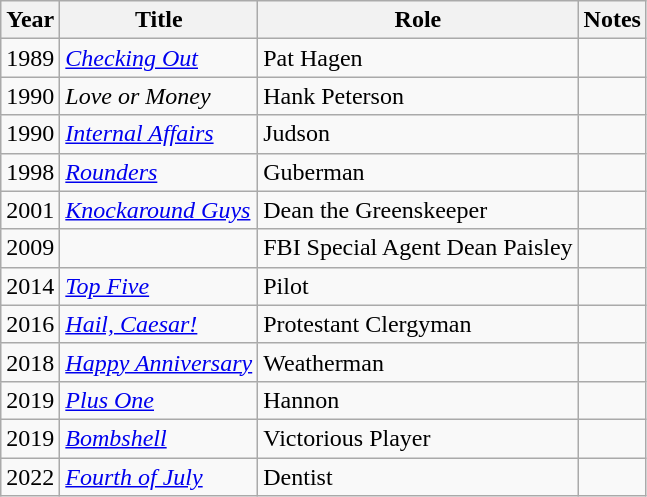<table class="wikitable sortable">
<tr>
<th>Year</th>
<th>Title</th>
<th>Role</th>
<th class="unsortable">Notes</th>
</tr>
<tr>
<td>1989</td>
<td><em><a href='#'>Checking Out</a></em></td>
<td>Pat Hagen</td>
<td></td>
</tr>
<tr>
<td>1990</td>
<td><em>Love or Money</em></td>
<td>Hank Peterson</td>
<td></td>
</tr>
<tr>
<td>1990</td>
<td><em><a href='#'>Internal Affairs</a></em></td>
<td>Judson</td>
<td></td>
</tr>
<tr>
<td>1998</td>
<td><em><a href='#'>Rounders</a></em></td>
<td>Guberman</td>
<td></td>
</tr>
<tr>
<td>2001</td>
<td><em><a href='#'>Knockaround Guys</a></em></td>
<td>Dean the Greenskeeper</td>
<td></td>
</tr>
<tr>
<td>2009</td>
<td><em></em></td>
<td>FBI Special Agent Dean Paisley</td>
<td></td>
</tr>
<tr>
<td>2014</td>
<td><em><a href='#'>Top Five</a></em></td>
<td>Pilot</td>
<td></td>
</tr>
<tr>
<td>2016</td>
<td><em><a href='#'>Hail, Caesar!</a></em></td>
<td>Protestant Clergyman</td>
<td></td>
</tr>
<tr>
<td>2018</td>
<td><em><a href='#'>Happy Anniversary</a></em></td>
<td>Weatherman</td>
<td></td>
</tr>
<tr>
<td>2019</td>
<td><em><a href='#'>Plus One</a></em></td>
<td>Hannon</td>
<td></td>
</tr>
<tr>
<td>2019</td>
<td><em><a href='#'>Bombshell</a></em></td>
<td>Victorious Player</td>
<td></td>
</tr>
<tr>
<td>2022</td>
<td><em><a href='#'>Fourth of July</a></em></td>
<td>Dentist</td>
<td></td>
</tr>
</table>
